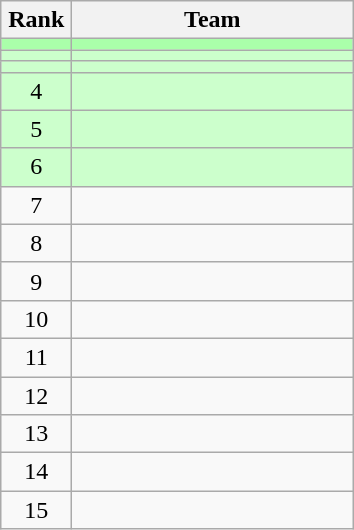<table class="wikitable" style="text-align: center;">
<tr>
<th width=40>Rank</th>
<th width=180>Team</th>
</tr>
<tr bgcolor="#aaffaa">
<td></td>
<td align="left"></td>
</tr>
<tr bgcolor="#ccffcc">
<td></td>
<td align="left"></td>
</tr>
<tr bgcolor="#ccffcc">
<td></td>
<td align="left"></td>
</tr>
<tr bgcolor="#ccffcc">
<td>4</td>
<td align="left"></td>
</tr>
<tr bgcolor="#ccffcc">
<td>5</td>
<td align="left"></td>
</tr>
<tr bgcolor="#ccffcc">
<td>6</td>
<td align="left"></td>
</tr>
<tr>
<td>7</td>
<td align="left"></td>
</tr>
<tr>
<td>8</td>
<td align="left"></td>
</tr>
<tr>
<td>9</td>
<td align="left"></td>
</tr>
<tr>
<td>10</td>
<td align="left"></td>
</tr>
<tr>
<td>11</td>
<td align="left"></td>
</tr>
<tr>
<td>12</td>
<td align="left"></td>
</tr>
<tr>
<td>13</td>
<td align="left"></td>
</tr>
<tr>
<td>14</td>
<td align="left"></td>
</tr>
<tr>
<td>15</td>
<td align="left"></td>
</tr>
</table>
